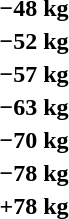<table>
<tr>
<th rowspan=2>−48 kg</th>
<td rowspan=2></td>
<td rowspan=2></td>
<td></td>
</tr>
<tr>
<td></td>
</tr>
<tr>
<th rowspan=2>−52 kg</th>
<td rowspan=2></td>
<td rowspan=2></td>
<td></td>
</tr>
<tr>
<td></td>
</tr>
<tr>
<th rowspan=2>−57 kg</th>
<td rowspan=2></td>
<td rowspan=2></td>
<td></td>
</tr>
<tr>
<td></td>
</tr>
<tr>
<th rowspan=2>−63 kg</th>
<td rowspan=2></td>
<td rowspan=2></td>
<td></td>
</tr>
<tr>
<td></td>
</tr>
<tr>
<th rowspan=2>−70 kg</th>
<td rowspan=2></td>
<td rowspan=2></td>
<td></td>
</tr>
<tr>
<td></td>
</tr>
<tr>
<th rowspan=2>−78 kg</th>
<td rowspan=2></td>
<td rowspan=2></td>
<td></td>
</tr>
<tr>
<td></td>
</tr>
<tr>
<th rowspan=2>+78 kg</th>
<td rowspan=2></td>
<td rowspan=2></td>
<td></td>
</tr>
<tr>
<td></td>
</tr>
</table>
